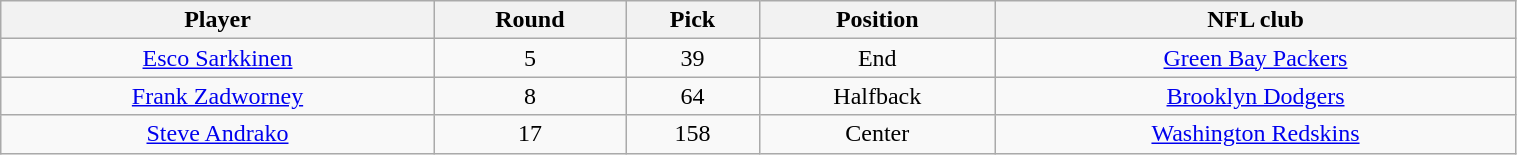<table class="wikitable" width="80%">
<tr>
<th>Player</th>
<th>Round</th>
<th>Pick</th>
<th>Position</th>
<th>NFL club</th>
</tr>
<tr align="center" bgcolor="">
<td><a href='#'>Esco Sarkkinen</a></td>
<td>5</td>
<td>39</td>
<td>End</td>
<td><a href='#'>Green Bay Packers</a></td>
</tr>
<tr align="center" bgcolor="">
<td><a href='#'>Frank Zadworney</a></td>
<td>8</td>
<td>64</td>
<td>Halfback</td>
<td><a href='#'>Brooklyn Dodgers</a></td>
</tr>
<tr align="center" bgcolor="">
<td><a href='#'>Steve Andrako</a></td>
<td>17</td>
<td>158</td>
<td>Center</td>
<td><a href='#'>Washington Redskins</a></td>
</tr>
</table>
